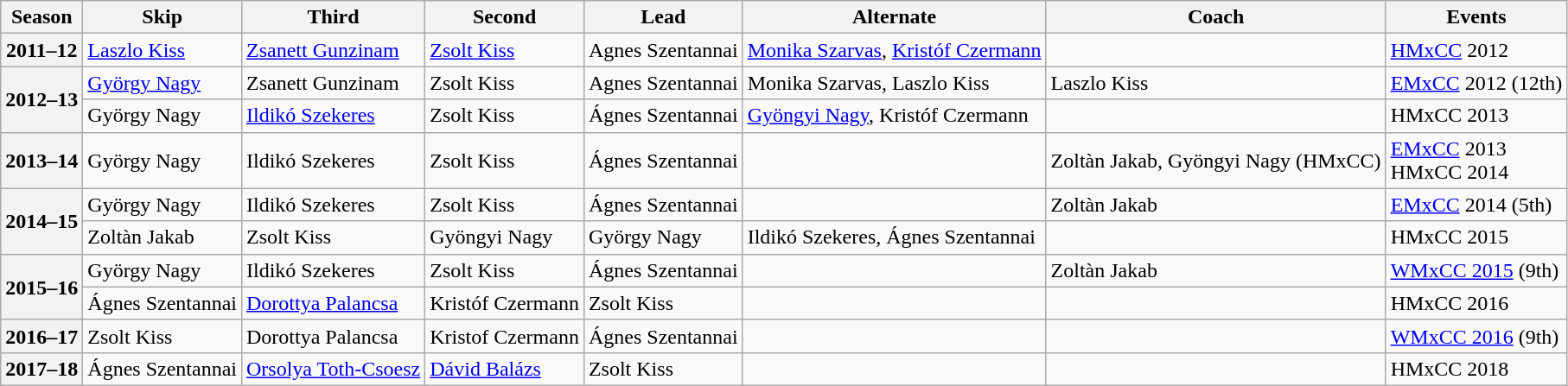<table class="wikitable">
<tr>
<th scope="col">Season</th>
<th scope="col">Skip</th>
<th scope="col">Third</th>
<th scope="col">Second</th>
<th scope="col">Lead</th>
<th scope="col">Alternate</th>
<th scope="col">Coach</th>
<th scope="col">Events</th>
</tr>
<tr>
<th scope="row">2011–12</th>
<td><a href='#'>Laszlo Kiss</a></td>
<td><a href='#'>Zsanett Gunzinam</a></td>
<td><a href='#'>Zsolt Kiss</a></td>
<td>Agnes Szentannai</td>
<td><a href='#'>Monika Szarvas</a>, <a href='#'>Kristóf Czermann</a></td>
<td></td>
<td><a href='#'>HMxCC</a> 2012 </td>
</tr>
<tr>
<th scope="row" rowspan=2>2012–13</th>
<td><a href='#'>György Nagy</a></td>
<td>Zsanett Gunzinam</td>
<td>Zsolt Kiss</td>
<td>Agnes Szentannai</td>
<td>Monika Szarvas, Laszlo Kiss</td>
<td>Laszlo Kiss</td>
<td><a href='#'>EMxCC</a> 2012 (12th)</td>
</tr>
<tr>
<td>György Nagy</td>
<td><a href='#'>Ildikó Szekeres</a></td>
<td>Zsolt Kiss</td>
<td>Ágnes Szentannai</td>
<td><a href='#'>Gyöngyi Nagy</a>, Kristóf Czermann</td>
<td></td>
<td>HMxCC 2013 </td>
</tr>
<tr>
<th scope="row">2013–14</th>
<td>György Nagy</td>
<td>Ildikó Szekeres</td>
<td>Zsolt Kiss</td>
<td>Ágnes Szentannai</td>
<td></td>
<td>Zoltàn Jakab, Gyöngyi Nagy (HMxCC)</td>
<td><a href='#'>EMxCC</a> 2013 <br>HMxCC 2014 </td>
</tr>
<tr>
<th scope="row" rowspan=2>2014–15</th>
<td>György Nagy</td>
<td>Ildikó Szekeres</td>
<td>Zsolt Kiss</td>
<td>Ágnes Szentannai</td>
<td></td>
<td>Zoltàn Jakab</td>
<td><a href='#'>EMxCC</a> 2014 (5th)</td>
</tr>
<tr>
<td>Zoltàn Jakab</td>
<td>Zsolt Kiss</td>
<td>Gyöngyi Nagy</td>
<td>György Nagy</td>
<td>Ildikó Szekeres, Ágnes Szentannai</td>
<td></td>
<td>HMxCC 2015 </td>
</tr>
<tr>
<th scope="row" rowspan=2>2015–16</th>
<td>György Nagy</td>
<td>Ildikó Szekeres</td>
<td>Zsolt Kiss</td>
<td>Ágnes Szentannai</td>
<td></td>
<td>Zoltàn Jakab</td>
<td><a href='#'>WMxCC 2015</a> (9th)</td>
</tr>
<tr>
<td>Ágnes Szentannai</td>
<td><a href='#'>Dorottya Palancsa</a></td>
<td>Kristóf Czermann</td>
<td>Zsolt Kiss</td>
<td></td>
<td></td>
<td>HMxCC 2016 </td>
</tr>
<tr>
<th scope="row">2016–17</th>
<td>Zsolt Kiss</td>
<td>Dorottya Palancsa</td>
<td>Kristof Czermann</td>
<td>Ágnes Szentannai</td>
<td></td>
<td></td>
<td><a href='#'>WMxCC 2016</a> (9th)</td>
</tr>
<tr>
<th scope="row">2017–18</th>
<td>Ágnes Szentannai</td>
<td><a href='#'>Orsolya Toth-Csoesz</a></td>
<td><a href='#'>Dávid Balázs</a></td>
<td>Zsolt Kiss</td>
<td></td>
<td></td>
<td>HMxCC 2018 </td>
</tr>
</table>
